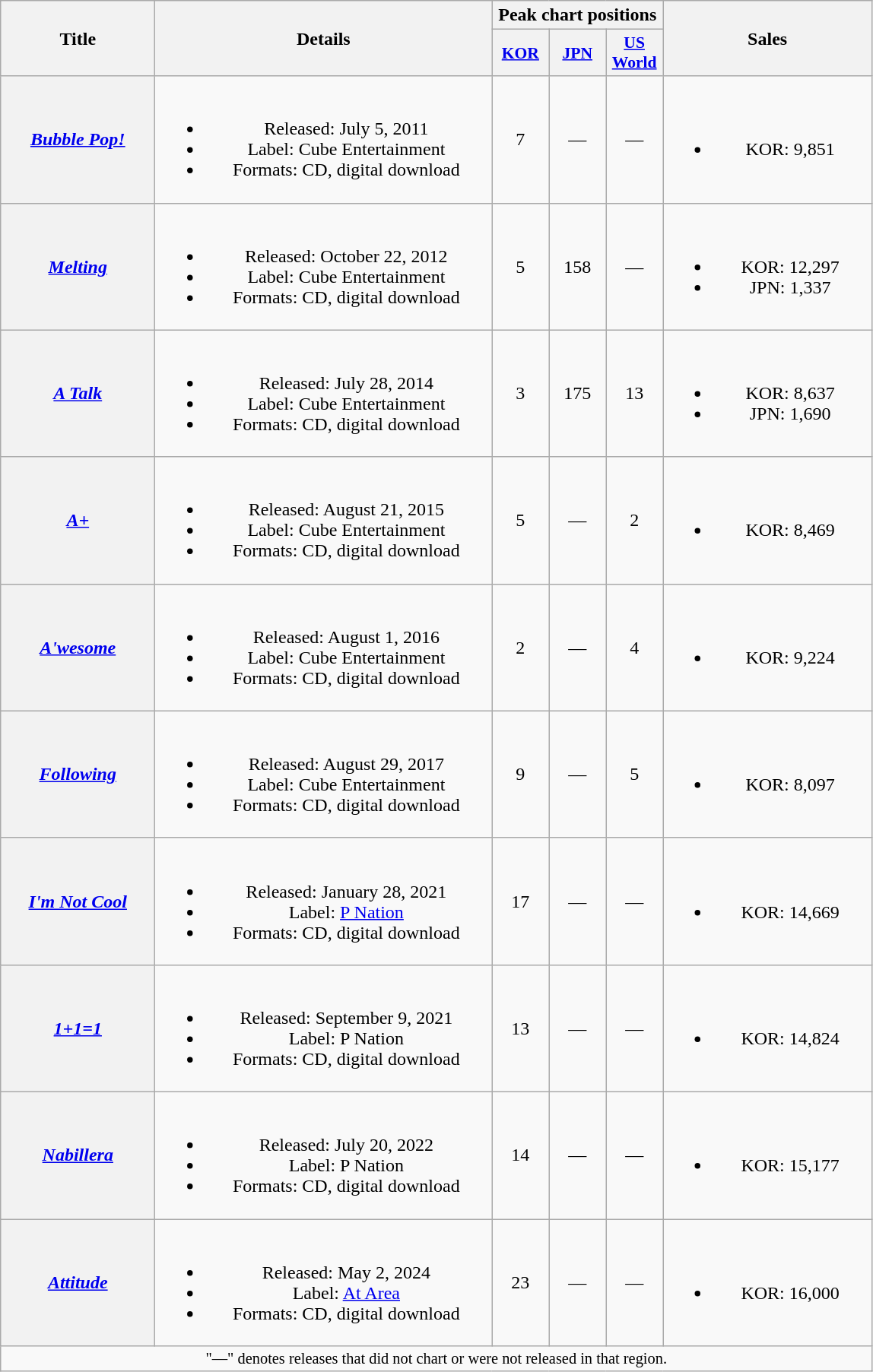<table class="wikitable plainrowheaders" style="text-align:center;">
<tr>
<th rowspan="2" style="width:8em;">Title</th>
<th rowspan="2" style="width:18em;">Details</th>
<th colspan="3">Peak chart positions</th>
<th rowspan="2" style="width:11em;">Sales</th>
</tr>
<tr>
<th scope="col" style="width:3em;font-size:90%;"><a href='#'>KOR</a><br></th>
<th scope="col" style="width:3em;font-size:90%;"><a href='#'>JPN</a><br></th>
<th scope="col" style="width:3em;font-size:90%;"><a href='#'>US World</a><br></th>
</tr>
<tr>
<th scope="row"><em><a href='#'>Bubble Pop!</a></em></th>
<td><br><ul><li>Released: July 5, 2011</li><li>Label: Cube Entertainment</li><li>Formats: CD, digital download</li></ul></td>
<td>7</td>
<td>—</td>
<td>—</td>
<td><br><ul><li>KOR: 9,851</li></ul></td>
</tr>
<tr>
<th scope="row"><em><a href='#'>Melting</a></em></th>
<td><br><ul><li>Released: October 22, 2012</li><li>Label: Cube Entertainment</li><li>Formats: CD, digital download</li></ul></td>
<td>5</td>
<td>158</td>
<td>—</td>
<td><br><ul><li>KOR: 12,297</li><li>JPN: 1,337</li></ul></td>
</tr>
<tr>
<th scope="row"><em><a href='#'>A Talk</a></em></th>
<td><br><ul><li>Released: July 28, 2014</li><li>Label: Cube Entertainment</li><li>Formats: CD, digital download</li></ul></td>
<td>3</td>
<td>175</td>
<td>13</td>
<td><br><ul><li>KOR: 8,637</li><li>JPN: 1,690</li></ul></td>
</tr>
<tr>
<th scope="row"><em><a href='#'>A+</a></em></th>
<td><br><ul><li>Released: August 21, 2015</li><li>Label: Cube Entertainment</li><li>Formats: CD, digital download</li></ul></td>
<td>5</td>
<td>—</td>
<td>2</td>
<td><br><ul><li>KOR: 8,469</li></ul></td>
</tr>
<tr>
<th scope="row"><em><a href='#'>A'wesome</a></em></th>
<td><br><ul><li>Released: August 1, 2016</li><li>Label: Cube Entertainment</li><li>Formats: CD, digital download</li></ul></td>
<td>2</td>
<td>—</td>
<td>4</td>
<td><br><ul><li>KOR: 9,224</li></ul></td>
</tr>
<tr>
<th scope="row"><em><a href='#'>Following</a></em></th>
<td><br><ul><li>Released: August 29, 2017</li><li>Label: Cube Entertainment</li><li>Formats: CD, digital download</li></ul></td>
<td>9</td>
<td>—</td>
<td>5</td>
<td><br><ul><li>KOR: 8,097</li></ul></td>
</tr>
<tr>
<th scope="row"><em><a href='#'>I'm Not Cool</a></em></th>
<td><br><ul><li>Released: January 28, 2021</li><li>Label: <a href='#'>P Nation</a></li><li>Formats: CD, digital download</li></ul></td>
<td>17</td>
<td>—</td>
<td>—</td>
<td><br><ul><li>KOR: 14,669</li></ul></td>
</tr>
<tr>
<th scope="row"><em><a href='#'>1+1=1</a></em><br></th>
<td><br><ul><li>Released: September 9, 2021</li><li>Label: P Nation</li><li>Formats: CD, digital download</li></ul></td>
<td>13</td>
<td>—</td>
<td>—</td>
<td><br><ul><li>KOR: 14,824</li></ul></td>
</tr>
<tr>
<th scope="row"><em><a href='#'>Nabillera</a></em></th>
<td><br><ul><li>Released: July 20, 2022</li><li>Label: P Nation</li><li>Formats: CD, digital download</li></ul></td>
<td>14</td>
<td>—</td>
<td>—</td>
<td><br><ul><li>KOR: 15,177</li></ul></td>
</tr>
<tr>
<th scope="row"><em><a href='#'>Attitude</a></em></th>
<td><br><ul><li>Released: May 2, 2024</li><li>Label: <a href='#'>At Area</a></li><li>Formats: CD, digital download</li></ul></td>
<td>23</td>
<td>—</td>
<td>—</td>
<td><br><ul><li>KOR: 16,000</li></ul></td>
</tr>
<tr>
<td colspan="6" style="text-align:center; font-size:85%;">"—" denotes releases that did not chart or were not released in that region.</td>
</tr>
</table>
